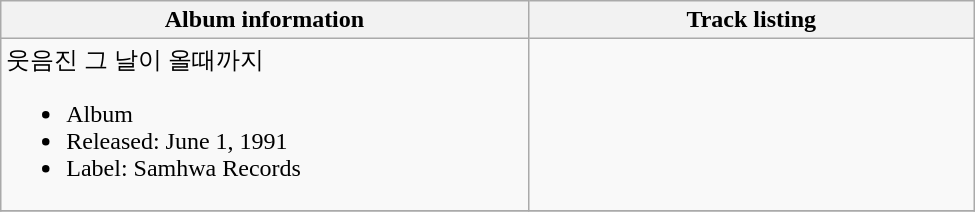<table class="wikitable" style="width:650px">
<tr>
<th>Album information</th>
<th align="center" width="290px">Track listing</th>
</tr>
<tr>
<td>웃음진 그 날이 올때까지<br><ul><li>Album</li><li>Released: June 1, 1991</li><li>Label: Samhwa Records</li></ul></td>
<td style="font-size: 85%;"></td>
</tr>
<tr>
</tr>
</table>
